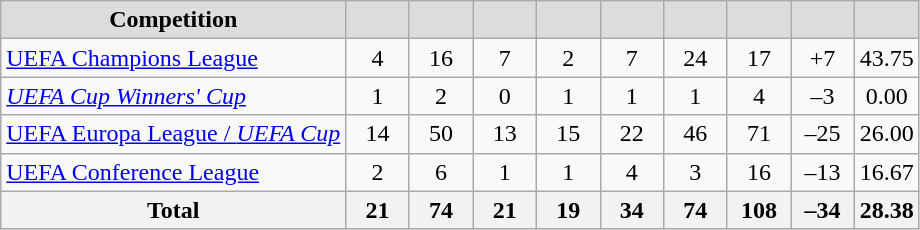<table class="wikitable" style="text-align: center;">
<tr>
<th style="background:#DCDCDC">Competition</th>
<th width="35" style="background:#DCDCDC"></th>
<th width="35" style="background:#DCDCDC"></th>
<th width="35" style="background:#DCDCDC"></th>
<th width="35" style="background:#DCDCDC"></th>
<th width="35" style="background:#DCDCDC"></th>
<th width="35" style="background:#DCDCDC"></th>
<th width="35" style="background:#DCDCDC"></th>
<th width="35" style="background:#DCDCDC"></th>
<th width="35" style="background:#DCDCDC"></th>
</tr>
<tr>
<td align=left><a href='#'>UEFA Champions League</a></td>
<td>4</td>
<td>16</td>
<td>7</td>
<td>2</td>
<td>7</td>
<td>24</td>
<td>17</td>
<td>+7</td>
<td>43.75</td>
</tr>
<tr>
<td align=left><em><a href='#'>UEFA Cup Winners' Cup</a></em></td>
<td>1</td>
<td>2</td>
<td>0</td>
<td>1</td>
<td>1</td>
<td>1</td>
<td>4</td>
<td>–3</td>
<td>0.00</td>
</tr>
<tr>
<td align=left><a href='#'>UEFA Europa League / <em>UEFA Cup</em></a></td>
<td>14</td>
<td>50</td>
<td>13</td>
<td>15</td>
<td>22</td>
<td>46</td>
<td>71</td>
<td>–25</td>
<td>26.00</td>
</tr>
<tr>
<td align=left><a href='#'>UEFA Conference League</a></td>
<td>2</td>
<td>6</td>
<td>1</td>
<td>1</td>
<td>4</td>
<td>3</td>
<td>16</td>
<td>–13</td>
<td>16.67</td>
</tr>
<tr class="sortbottom">
<th>Total</th>
<th>21</th>
<th>74</th>
<th>21</th>
<th>19</th>
<th>34</th>
<th>74</th>
<th>108</th>
<th>–34</th>
<th>28.38</th>
</tr>
</table>
